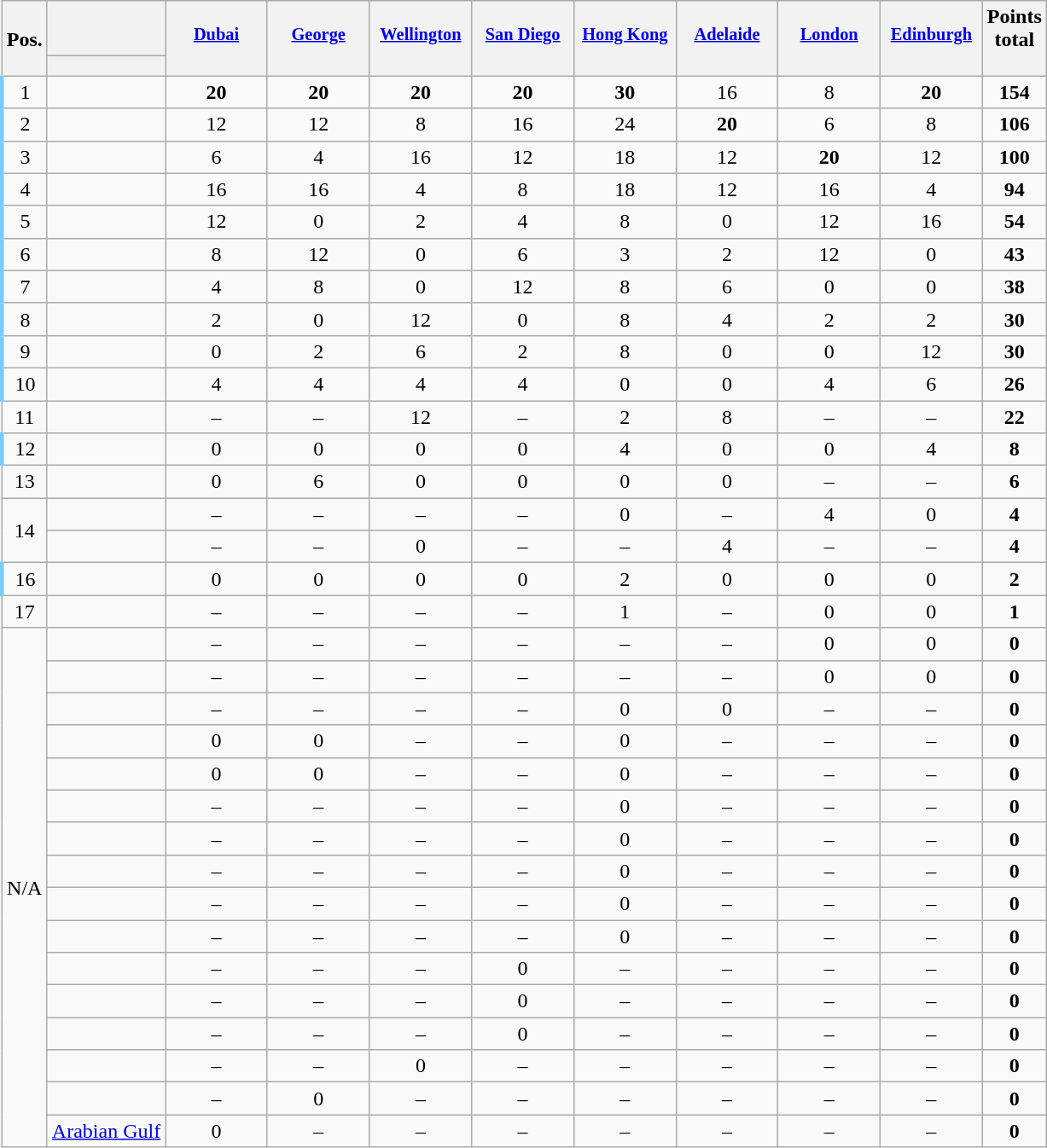<table class="wikitable sortable" style="text-align:center;">
<tr>
<th style="border-bottom:1px solid transparent;"><br>Pos.</th>
<th></th>
<th style="vertical-align:top;width:5.5em;border-bottom:1px solid transparent;padding:2px;font-size:85%;"><br><a href='#'>Dubai</a></th>
<th style="vertical-align:top;width:5.5em;border-bottom:1px solid transparent;padding:2px;font-size:85%;"><br><a href='#'>George</a></th>
<th style="vertical-align:top;width:5.5em;border-bottom:1px solid transparent;padding:2px;font-size:85%;"><br><a href='#'>Wellington</a></th>
<th style="vertical-align:top;width:5.5em;border-bottom:1px solid transparent;padding:2px;font-size:85%;"><br><a href='#'>San Diego</a></th>
<th style="vertical-align:top;width:5.5em;border-bottom:1px solid transparent;padding:2px;font-size:85%;"><br><a href='#'>Hong Kong</a></th>
<th style="vertical-align:top;width:5.5em;border-bottom:1px solid transparent;padding:2px;font-size:85%;"><br><a href='#'>Adelaide</a></th>
<th style="vertical-align:top;width:5.5em;border-bottom:1px solid transparent;padding:2px;font-size:85%;"><br><a href='#'>London</a></th>
<th style="vertical-align:top;width:5.5em;border-bottom:1px solid transparent;padding:2px;font-size:85%;"><br><a href='#'>Edinburgh</a></th>
<th style="border-bottom:1px solid transparent;">Points<br>total</th>
</tr>
<tr style="line-height:8px;">
<th style="border-top:1px solid transparent;"> </th>
<th style="border-top:1px solid transparent;"></th>
<th data-sort-type="number" style="border-top:1px solid transparent;"></th>
<th data-sort-type="number" style="border-top:1px solid transparent;"></th>
<th data-sort-type="number" style="border-top:1px solid transparent;"></th>
<th data-sort-type="number" style="border-top:1px solid transparent;"></th>
<th data-sort-type="number" style="border-top:1px solid transparent;"></th>
<th data-sort-type="number" style="border-top:1px solid transparent;"></th>
<th data-sort-type="number" style="border-top:1px solid transparent;"></th>
<th data-sort-type="number" style="border-top:1px solid transparent;"></th>
<th data-sort-type="number" style="border-top:1px solid transparent;"> </th>
</tr>
<tr>
<td style="border-left:3px solid #7cf;">1</td>
<td align = left></td>
<td><strong>20</strong></td>
<td><strong>20</strong></td>
<td><strong>20</strong></td>
<td><strong>20</strong></td>
<td><strong>30</strong></td>
<td>16</td>
<td>8</td>
<td><strong>20</strong></td>
<td><strong>154</strong></td>
</tr>
<tr>
<td style="border-left:3px solid #7cf;">2</td>
<td align = left></td>
<td>12</td>
<td>12</td>
<td>8</td>
<td>16</td>
<td>24</td>
<td><strong>20</strong></td>
<td>6</td>
<td>8</td>
<td><strong>106</strong></td>
</tr>
<tr>
<td style="border-left:3px solid #7cf;">3</td>
<td align = left></td>
<td>6</td>
<td>4</td>
<td>16</td>
<td>12</td>
<td>18</td>
<td>12</td>
<td><strong>20</strong></td>
<td>12</td>
<td><strong>100</strong></td>
</tr>
<tr>
<td style="border-left:3px solid #7cf;">4</td>
<td align = left></td>
<td>16</td>
<td>16</td>
<td>4</td>
<td>8</td>
<td>18</td>
<td>12</td>
<td>16</td>
<td>4</td>
<td><strong>94</strong></td>
</tr>
<tr>
<td style="border-left:3px solid #7cf;">5</td>
<td align = left></td>
<td>12</td>
<td>0</td>
<td>2</td>
<td>4</td>
<td>8</td>
<td>0</td>
<td>12</td>
<td>16</td>
<td><strong>54</strong></td>
</tr>
<tr>
<td style="border-left:3px solid #7cf;">6</td>
<td align = left></td>
<td>8</td>
<td>12</td>
<td>0</td>
<td>6</td>
<td>3</td>
<td>2</td>
<td>12</td>
<td>0</td>
<td><strong>43</strong></td>
</tr>
<tr>
<td style="border-left:3px solid #7cf;">7</td>
<td align = left></td>
<td>4</td>
<td>8</td>
<td>0</td>
<td>12</td>
<td>8</td>
<td>6</td>
<td>0</td>
<td>0</td>
<td><strong>38</strong></td>
</tr>
<tr>
<td style="border-left:3px solid #7cf;">8</td>
<td align = left></td>
<td>2</td>
<td>0</td>
<td>12</td>
<td>0</td>
<td>8</td>
<td>4</td>
<td>2</td>
<td>2</td>
<td><strong>30</strong></td>
</tr>
<tr>
<td style="border-left:3px solid #7cf;">9</td>
<td align = left></td>
<td>0</td>
<td>2</td>
<td>6</td>
<td>2</td>
<td>8</td>
<td>0</td>
<td>0</td>
<td>12</td>
<td><strong>30</strong></td>
</tr>
<tr>
<td style="border-left:3px solid #7cf;">10</td>
<td align = left></td>
<td>4</td>
<td>4</td>
<td>4</td>
<td>4</td>
<td>0</td>
<td>0</td>
<td>4</td>
<td>6</td>
<td><strong>26</strong></td>
</tr>
<tr>
<td>11</td>
<td align = left></td>
<td>–</td>
<td>–</td>
<td>12</td>
<td>–</td>
<td>2</td>
<td>8</td>
<td>–</td>
<td>–</td>
<td><strong>22</strong></td>
</tr>
<tr>
<td style="border-left:3px solid #7cf;">12</td>
<td align = left></td>
<td>0</td>
<td>0</td>
<td>0</td>
<td>0</td>
<td>4</td>
<td>0</td>
<td>0</td>
<td>4</td>
<td><strong>8</strong></td>
</tr>
<tr>
<td>13</td>
<td align = left></td>
<td>0</td>
<td>6</td>
<td>0</td>
<td>0</td>
<td>0</td>
<td>0</td>
<td>–</td>
<td>–</td>
<td><strong>6</strong></td>
</tr>
<tr>
<td rowspan=2>14</td>
<td align = left></td>
<td>–</td>
<td>–</td>
<td>–</td>
<td>–</td>
<td>0</td>
<td>–</td>
<td>4</td>
<td>0</td>
<td><strong>4</strong></td>
</tr>
<tr>
<td align = left></td>
<td>–</td>
<td>–</td>
<td>0</td>
<td>–</td>
<td>–</td>
<td>4</td>
<td>–</td>
<td>–</td>
<td><strong>4</strong></td>
</tr>
<tr>
<td style="border-left:3px solid #7cf;">16</td>
<td align = left></td>
<td>0</td>
<td>0</td>
<td>0</td>
<td>0</td>
<td>2</td>
<td>0</td>
<td>0</td>
<td>0</td>
<td><strong>2</strong></td>
</tr>
<tr>
<td>17</td>
<td align = left></td>
<td>–</td>
<td>–</td>
<td>–</td>
<td>–</td>
<td>1</td>
<td>–</td>
<td>0</td>
<td>0</td>
<td><strong>1</strong></td>
</tr>
<tr>
<td rowspan=16>N/A</td>
<td align = left></td>
<td>–</td>
<td>–</td>
<td>–</td>
<td>–</td>
<td>–</td>
<td>–</td>
<td>0</td>
<td>0</td>
<td><strong>0</strong></td>
</tr>
<tr>
<td align = left></td>
<td>–</td>
<td>–</td>
<td>–</td>
<td>–</td>
<td>–</td>
<td>–</td>
<td>0</td>
<td>0</td>
<td><strong>0</strong></td>
</tr>
<tr>
<td align = left></td>
<td>–</td>
<td>–</td>
<td>–</td>
<td>–</td>
<td>0</td>
<td>0</td>
<td>–</td>
<td>–</td>
<td><strong>0</strong></td>
</tr>
<tr>
<td align = left></td>
<td>0</td>
<td>0</td>
<td>–</td>
<td>–</td>
<td>0</td>
<td>–</td>
<td>–</td>
<td>–</td>
<td><strong>0</strong></td>
</tr>
<tr>
<td align = left></td>
<td>0</td>
<td>0</td>
<td>–</td>
<td>–</td>
<td>0</td>
<td>–</td>
<td>–</td>
<td>–</td>
<td><strong>0</strong></td>
</tr>
<tr>
<td align = left></td>
<td>–</td>
<td>–</td>
<td>–</td>
<td>–</td>
<td>0</td>
<td>–</td>
<td>–</td>
<td>–</td>
<td><strong>0</strong></td>
</tr>
<tr>
<td align = left></td>
<td>–</td>
<td>–</td>
<td>–</td>
<td>–</td>
<td>0</td>
<td>–</td>
<td>–</td>
<td>–</td>
<td><strong>0</strong></td>
</tr>
<tr>
<td align = left></td>
<td>–</td>
<td>–</td>
<td>–</td>
<td>–</td>
<td>0</td>
<td>–</td>
<td>–</td>
<td>–</td>
<td><strong>0</strong></td>
</tr>
<tr>
<td align = left></td>
<td>–</td>
<td>–</td>
<td>–</td>
<td>–</td>
<td>0</td>
<td>–</td>
<td>–</td>
<td>–</td>
<td><strong>0</strong></td>
</tr>
<tr>
<td align = left></td>
<td>–</td>
<td>–</td>
<td>–</td>
<td>–</td>
<td>0</td>
<td>–</td>
<td>–</td>
<td>–</td>
<td><strong>0</strong></td>
</tr>
<tr>
<td align = left></td>
<td>–</td>
<td>–</td>
<td>–</td>
<td>0</td>
<td>–</td>
<td>–</td>
<td>–</td>
<td>–</td>
<td><strong>0</strong></td>
</tr>
<tr>
<td align = left></td>
<td>–</td>
<td>–</td>
<td>–</td>
<td>0</td>
<td>–</td>
<td>–</td>
<td>–</td>
<td>–</td>
<td><strong>0</strong></td>
</tr>
<tr>
<td align = left></td>
<td>–</td>
<td>–</td>
<td>–</td>
<td>0</td>
<td>–</td>
<td>–</td>
<td>–</td>
<td>–</td>
<td><strong>0</strong></td>
</tr>
<tr>
<td align = left></td>
<td>–</td>
<td>–</td>
<td>0</td>
<td>–</td>
<td>–</td>
<td>–</td>
<td>–</td>
<td>–</td>
<td><strong>0</strong></td>
</tr>
<tr>
<td align = left></td>
<td>–</td>
<td>0</td>
<td>–</td>
<td>–</td>
<td>–</td>
<td>–</td>
<td>–</td>
<td>–</td>
<td><strong>0</strong></td>
</tr>
<tr>
<td align = left> <a href='#'>Arabian Gulf</a></td>
<td>0</td>
<td>–</td>
<td>–</td>
<td>–</td>
<td>–</td>
<td>–</td>
<td>–</td>
<td>–</td>
<td><strong>0</strong></td>
</tr>
</table>
